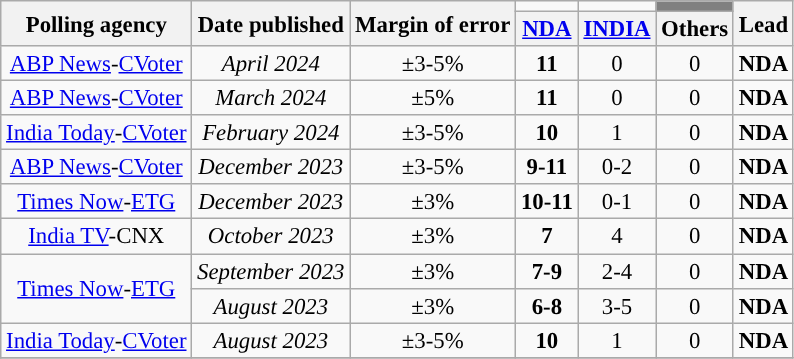<table class="wikitable sortable" style="text-align:center;font-size:95%;line-height:16px">
<tr>
<th rowspan="2">Polling agency</th>
<th rowspan="2">Date published</th>
<th rowspan="2">Margin of error</th>
<td bgcolor=></td>
<td bgcolor=></td>
<td bgcolor=grey></td>
<th rowspan="2">Lead</th>
</tr>
<tr>
<th><a href='#'>NDA</a></th>
<th><a href='#'>INDIA</a></th>
<th>Others</th>
</tr>
<tr>
<td><a href='#'>ABP News</a>-<a href='#'>CVoter</a></td>
<td><em>April 2024</em></td>
<td>±3-5%</td>
<td bgcolor=><strong>11</strong></td>
<td>0</td>
<td>0</td>
<td bgcolor=><strong>NDA</strong></td>
</tr>
<tr>
<td><a href='#'>ABP News</a>-<a href='#'>CVoter</a></td>
<td><em>March 2024</em></td>
<td>±5%</td>
<td bgcolor=><strong>11</strong></td>
<td>0</td>
<td>0</td>
<td bgcolor=><strong>NDA</strong></td>
</tr>
<tr>
<td><a href='#'>India Today</a>-<a href='#'>CVoter</a></td>
<td><em>February 2024</em></td>
<td>±3-5%</td>
<td bgcolor=><strong>10</strong></td>
<td>1</td>
<td>0</td>
<td bgcolor=><strong>NDA</strong></td>
</tr>
<tr>
<td><a href='#'>ABP News</a>-<a href='#'>CVoter</a></td>
<td><em>December 2023</em></td>
<td>±3-5%</td>
<td bgcolor=><strong>9-11</strong></td>
<td>0-2</td>
<td>0</td>
<td bgcolor=><strong>NDA</strong></td>
</tr>
<tr>
<td><a href='#'>Times Now</a>-<a href='#'>ETG</a></td>
<td><em>December 2023</em></td>
<td>±3%</td>
<td bgcolor=><strong>10-11</strong></td>
<td>0-1</td>
<td>0</td>
<td bgcolor=><strong>NDA</strong></td>
</tr>
<tr>
<td><a href='#'>India TV</a>-CNX</td>
<td><em>October 2023</em></td>
<td>±3%</td>
<td bgcolor=><strong>7</strong></td>
<td>4</td>
<td>0</td>
<td bgcolor=><strong>NDA</strong></td>
</tr>
<tr>
<td rowspan="2"><a href='#'>Times Now</a>-<a href='#'>ETG</a></td>
<td><em>September 2023</em></td>
<td>±3%</td>
<td bgcolor=><strong>7-9</strong></td>
<td>2-4</td>
<td>0</td>
<td bgcolor=><strong>NDA</strong></td>
</tr>
<tr>
<td><em>August 2023</em></td>
<td>±3%</td>
<td bgcolor=><strong>6-8</strong></td>
<td>3-5</td>
<td>0</td>
<td bgcolor=><strong>NDA</strong></td>
</tr>
<tr>
<td><a href='#'>India Today</a>-<a href='#'>CVoter</a></td>
<td><em>August 2023</em></td>
<td>±3-5%</td>
<td><strong>10</strong></td>
<td>1</td>
<td>0</td>
<td><strong>NDA</strong></td>
</tr>
<tr>
</tr>
</table>
